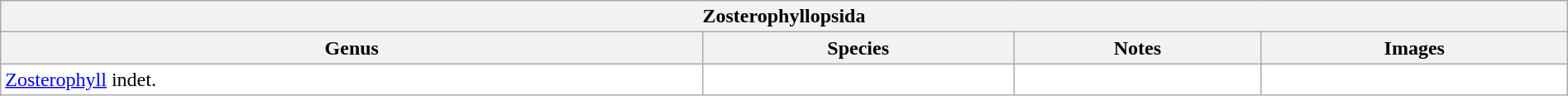<table class="wikitable sortable" style="background:white; width:100%;">
<tr>
<th colspan="4" align="center">Zosterophyllopsida</th>
</tr>
<tr>
<th>Genus</th>
<th>Species</th>
<th>Notes</th>
<th>Images</th>
</tr>
<tr>
<td><a href='#'>Zosterophyll</a> indet.</td>
<td></td>
<td></td>
<td></td>
</tr>
</table>
